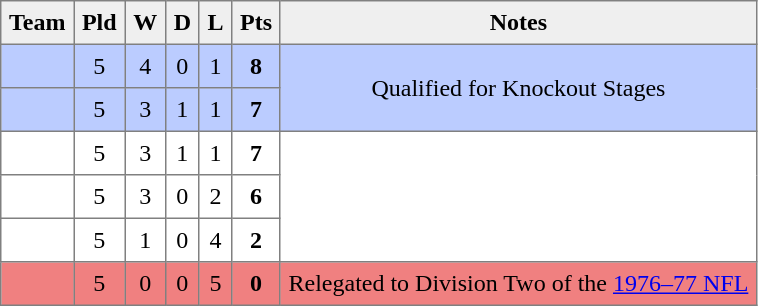<table style=border-collapse:collapse border=1 cellspacing=0 cellpadding=5>
<tr align=center bgcolor=#efefef>
<th>Team</th>
<th>Pld</th>
<th>W</th>
<th>D</th>
<th>L</th>
<th>Pts</th>
<th>Notes</th>
</tr>
<tr align=center style="background:#bbccff;">
<td style="text-align:left;"> </td>
<td>5</td>
<td>4</td>
<td>0</td>
<td>1</td>
<td><strong>8</strong></td>
<td rowspan=2>Qualified for Knockout Stages</td>
</tr>
<tr align=center style="background:#bbccff;">
<td style="text-align:left;"> </td>
<td>5</td>
<td>3</td>
<td>1</td>
<td>1</td>
<td><strong>7</strong></td>
</tr>
<tr align=center style="background:#FFFFFF;">
<td style="text-align:left;"> </td>
<td>5</td>
<td>3</td>
<td>1</td>
<td>1</td>
<td><strong>7</strong></td>
<td rowspan=3></td>
</tr>
<tr align=center style="background:#FFFFFF;">
<td style="text-align:left;"> </td>
<td>5</td>
<td>3</td>
<td>0</td>
<td>2</td>
<td><strong>6</strong></td>
</tr>
<tr align=center style="background:#FFFFFF;">
<td style="text-align:left;"> </td>
<td>5</td>
<td>1</td>
<td>0</td>
<td>4</td>
<td><strong>2</strong></td>
</tr>
<tr align=center style="background:#F08080">
<td style="text-align:left;"> </td>
<td>5</td>
<td>0</td>
<td>0</td>
<td>5</td>
<td><strong>0</strong></td>
<td rowspan=1>Relegated to Division Two of the <a href='#'>1976–77 NFL</a></td>
</tr>
</table>
